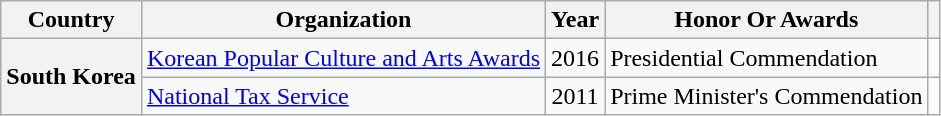<table class="wikitable plainrowheaders sortable">
<tr>
<th scope="col">Country</th>
<th scope="col">Organization</th>
<th scope="col">Year</th>
<th scope="col">Honor Or Awards</th>
<th scope="col" class="unsortable"></th>
</tr>
<tr>
<th scope="row" rowspan="2">South Korea</th>
<td><a href='#'>Korean Popular Culture and Arts Awards</a></td>
<td style="text-align:center">2016</td>
<td>Presidential Commendation</td>
<td style="text-align:center"></td>
</tr>
<tr>
<td><a href='#'>National Tax Service</a></td>
<td style="text-align:center">2011</td>
<td>Prime Minister's Commendation</td>
<td style="text-align:center"></td>
</tr>
</table>
